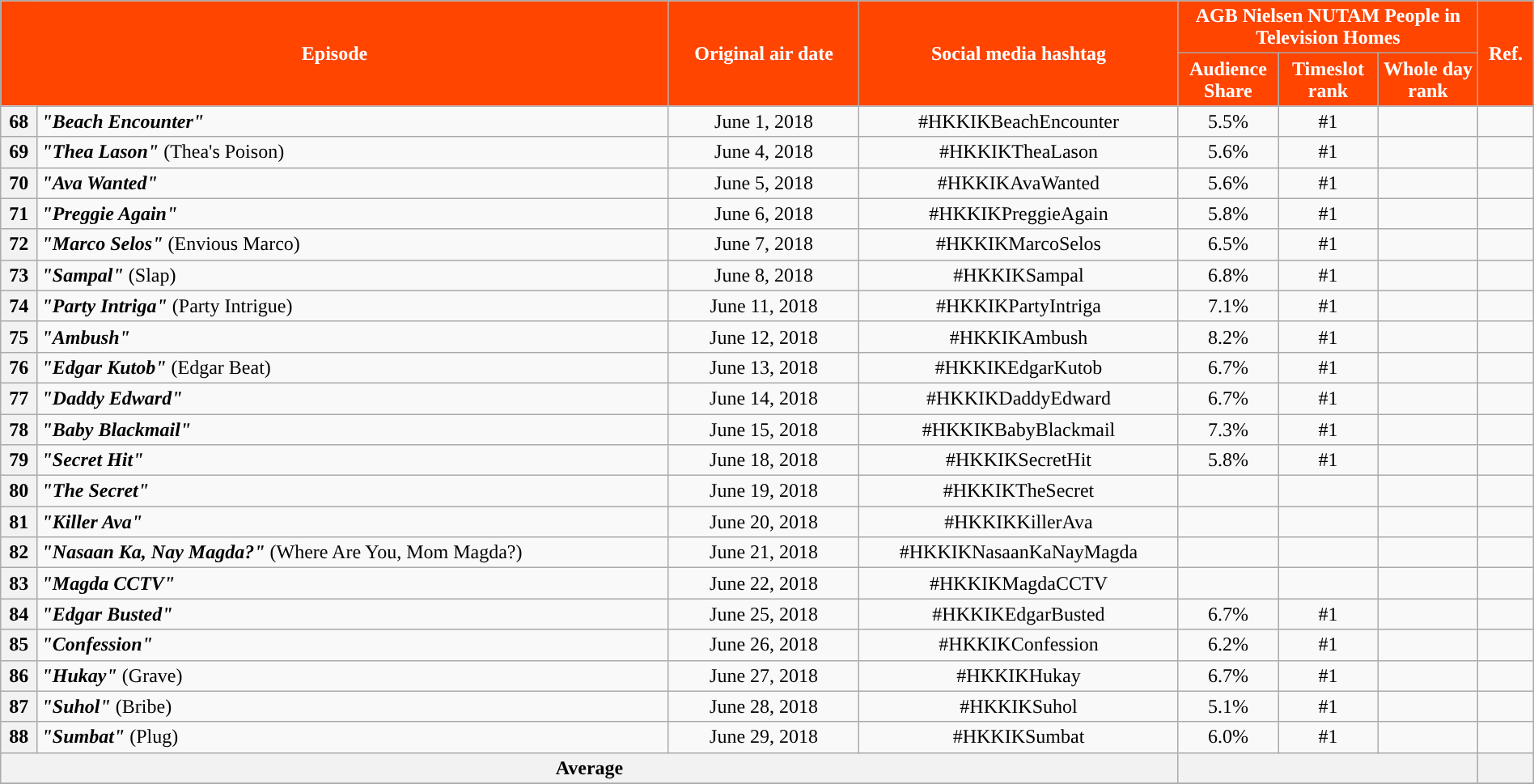<table class="wikitable" style="text-align:center; font-size:100%; line-height:18px;" width="100%">
<tr>
<th style="background-color:#FF4500; color:#ffffff;" colspan="2" rowspan="2">Episode</th>
<th style="background-color:#FF4500; color:white" rowspan="2">Original air date</th>
<th style="background-color:#FF4500; color:white" rowspan="2">Social media hashtag</th>
<th style="background-color:#FF4500; color:#ffffff;" colspan="3">AGB Nielsen NUTAM People in Television Homes</th>
<th style="background-color:#FF4500; color:#ffffff;" rowspan="2">Ref.</th>
</tr>
<tr>
<th style="background-color:#FF4500; width:75px; color:#ffffff;">Audience Share</th>
<th style="background-color:#FF4500; width:75px; color:#ffffff;">Timeslot<br>rank</th>
<th style="background-color:#FF4500; width:75px; color:#ffffff;">Whole day<br>rank</th>
</tr>
<tr>
<th>68</th>
<td style="text-align: left;"><strong><em>"Beach Encounter"</em></strong></td>
<td>June 1, 2018</td>
<td>#HKKIKBeachEncounter</td>
<td>5.5%</td>
<td>#1</td>
<td></td>
<td></td>
</tr>
<tr>
<th>69</th>
<td style="text-align: left;"><strong><em>"Thea Lason"</em></strong> (Thea's Poison)</td>
<td>June 4, 2018</td>
<td>#HKKIKTheaLason</td>
<td>5.6%</td>
<td>#1</td>
<td></td>
<td></td>
</tr>
<tr>
<th>70</th>
<td style="text-align: left;"><strong><em>"Ava Wanted"</em></strong></td>
<td>June 5, 2018</td>
<td>#HKKIKAvaWanted</td>
<td>5.6%</td>
<td>#1</td>
<td></td>
<td></td>
</tr>
<tr>
<th>71</th>
<td style="text-align: left;"><strong><em>"Preggie Again"</em></strong></td>
<td>June 6, 2018</td>
<td>#HKKIKPreggieAgain</td>
<td>5.8%</td>
<td>#1</td>
<td></td>
<td></td>
</tr>
<tr>
<th>72</th>
<td style="text-align: left;"><strong><em>"Marco Selos"</em></strong> (Envious Marco)</td>
<td>June 7, 2018</td>
<td>#HKKIKMarcoSelos</td>
<td>6.5%</td>
<td>#1</td>
<td></td>
<td></td>
</tr>
<tr>
<th>73</th>
<td style="text-align: left;"><strong><em>"Sampal"</em></strong> (Slap)</td>
<td>June 8, 2018</td>
<td>#HKKIKSampal</td>
<td>6.8%</td>
<td>#1</td>
<td></td>
<td></td>
</tr>
<tr>
<th>74</th>
<td style="text-align: left;"><strong><em>"Party Intriga"</em></strong> (Party Intrigue)</td>
<td>June 11, 2018</td>
<td>#HKKIKPartyIntriga</td>
<td>7.1%</td>
<td>#1</td>
<td></td>
<td></td>
</tr>
<tr>
<th>75</th>
<td style="text-align: left;"><strong><em>"Ambush"</em></strong></td>
<td>June 12, 2018</td>
<td>#HKKIKAmbush</td>
<td>8.2%</td>
<td>#1</td>
<td></td>
<td></td>
</tr>
<tr>
<th>76</th>
<td style="text-align: left;"><strong><em>"Edgar Kutob"</em></strong> (Edgar Beat)</td>
<td>June 13, 2018</td>
<td>#HKKIKEdgarKutob</td>
<td>6.7%</td>
<td>#1</td>
<td></td>
<td></td>
</tr>
<tr>
<th>77</th>
<td style="text-align: left;"><strong><em>"Daddy Edward"</em></strong></td>
<td>June 14, 2018</td>
<td>#HKKIKDaddyEdward</td>
<td>6.7%</td>
<td>#1</td>
<td></td>
<td></td>
</tr>
<tr>
<th>78</th>
<td style="text-align: left;"><strong><em>"Baby Blackmail"</em></strong></td>
<td>June 15, 2018</td>
<td>#HKKIKBabyBlackmail</td>
<td>7.3%</td>
<td>#1</td>
<td></td>
<td></td>
</tr>
<tr>
<th>79</th>
<td style="text-align: left;"><strong><em>"Secret Hit"</em></strong></td>
<td>June 18, 2018</td>
<td>#HKKIKSecretHit</td>
<td>5.8%</td>
<td>#1</td>
<td></td>
<td></td>
</tr>
<tr>
<th>80</th>
<td style="text-align: left;"><strong><em>"The Secret"</em></strong></td>
<td>June 19, 2018</td>
<td>#HKKIKTheSecret</td>
<td></td>
<td></td>
<td></td>
<td></td>
</tr>
<tr>
<th>81</th>
<td style="text-align: left;"><strong><em>"Killer Ava"</em></strong></td>
<td>June 20, 2018</td>
<td>#HKKIKKillerAva</td>
<td></td>
<td></td>
<td></td>
<td></td>
</tr>
<tr>
<th>82</th>
<td style="text-align: left;"><strong><em>"Nasaan Ka, Nay Magda?"</em></strong> (Where Are You, Mom Magda?)</td>
<td>June 21, 2018</td>
<td>#HKKIKNasaanKaNayMagda</td>
<td></td>
<td></td>
<td></td>
<td></td>
</tr>
<tr>
<th>83</th>
<td style="text-align: left;"><strong><em>"Magda CCTV"</em></strong></td>
<td>June 22, 2018</td>
<td>#HKKIKMagdaCCTV</td>
<td></td>
<td></td>
<td></td>
<td></td>
</tr>
<tr>
<th>84</th>
<td style="text-align: left;"><strong><em>"Edgar Busted"</em></strong></td>
<td>June 25, 2018</td>
<td>#HKKIKEdgarBusted</td>
<td>6.7%</td>
<td>#1</td>
<td></td>
<td></td>
</tr>
<tr>
<th>85</th>
<td style="text-align: left;"><strong><em>"Confession"</em></strong></td>
<td>June 26, 2018</td>
<td>#HKKIKConfession</td>
<td>6.2%</td>
<td>#1</td>
<td></td>
<td></td>
</tr>
<tr>
<th>86</th>
<td style="text-align: left;"><strong><em>"Hukay"</em></strong> (Grave)</td>
<td>June 27, 2018</td>
<td>#HKKIKHukay</td>
<td>6.7%</td>
<td>#1</td>
<td></td>
<td></td>
</tr>
<tr>
<th>87</th>
<td style="text-align: left;"><strong><em>"Suhol"</em></strong> (Bribe)</td>
<td>June 28, 2018</td>
<td>#HKKIKSuhol</td>
<td>5.1%</td>
<td>#1</td>
<td></td>
<td></td>
</tr>
<tr>
<th>88</th>
<td style="text-align: left;"><strong><em>"Sumbat"</em></strong> (Plug)</td>
<td>June 29, 2018</td>
<td>#HKKIKSumbat</td>
<td>6.0%</td>
<td>#1</td>
<td></td>
<td></td>
</tr>
<tr>
<th colspan="4">Average</th>
<th colspan="3"></th>
<th></th>
</tr>
<tr>
</tr>
</table>
